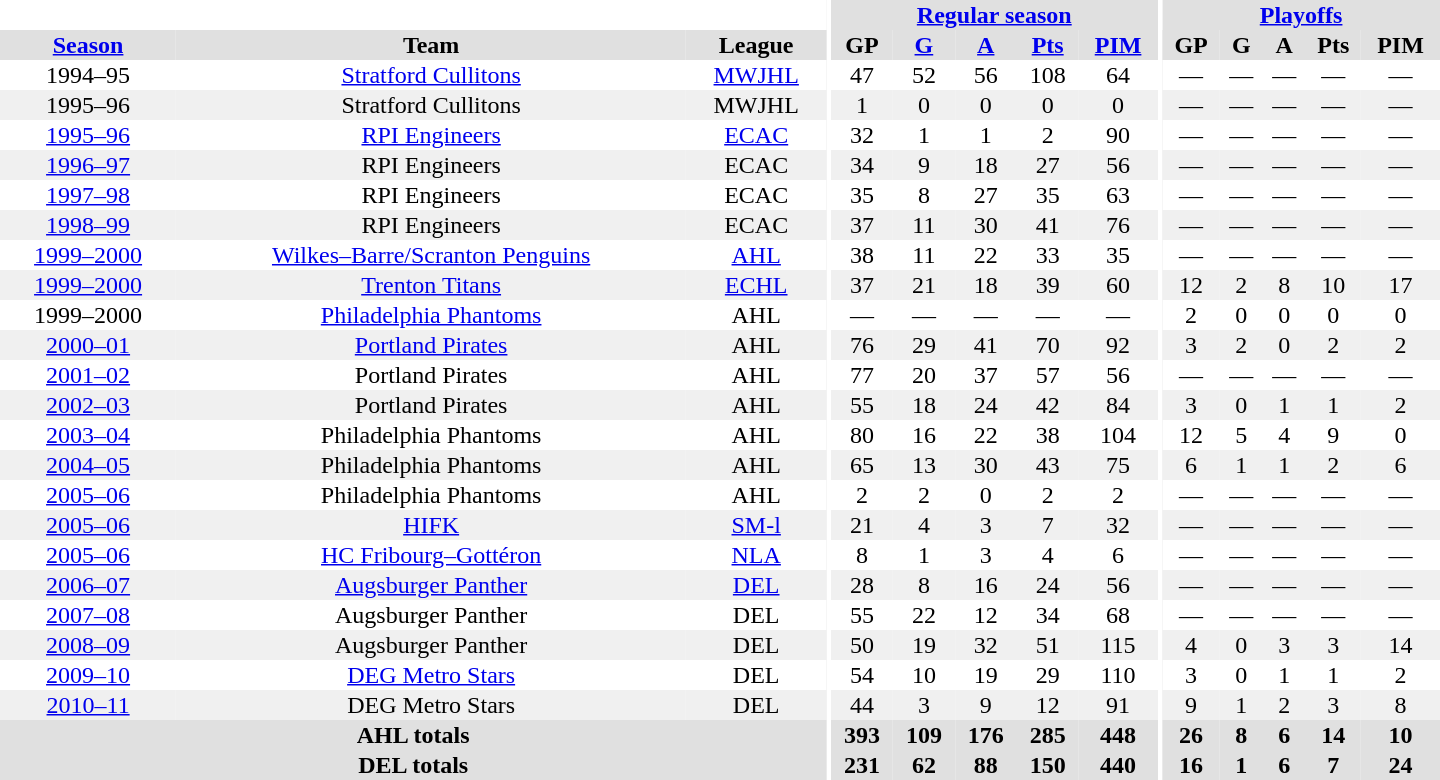<table border="0" cellpadding="1" cellspacing="0" style="text-align:center; width:60em">
<tr bgcolor="#e0e0e0">
<th colspan="3" bgcolor="#ffffff"></th>
<th rowspan="99" bgcolor="#ffffff"></th>
<th colspan="5"><a href='#'>Regular season</a></th>
<th rowspan="99" bgcolor="#ffffff"></th>
<th colspan="5"><a href='#'>Playoffs</a></th>
</tr>
<tr bgcolor="#e0e0e0">
<th><a href='#'>Season</a></th>
<th>Team</th>
<th>League</th>
<th>GP</th>
<th><a href='#'>G</a></th>
<th><a href='#'>A</a></th>
<th><a href='#'>Pts</a></th>
<th><a href='#'>PIM</a></th>
<th>GP</th>
<th>G</th>
<th>A</th>
<th>Pts</th>
<th>PIM</th>
</tr>
<tr>
<td>1994–95</td>
<td><a href='#'>Stratford Cullitons</a></td>
<td><a href='#'>MWJHL</a></td>
<td>47</td>
<td>52</td>
<td>56</td>
<td>108</td>
<td>64</td>
<td>—</td>
<td>—</td>
<td>—</td>
<td>—</td>
<td>—</td>
</tr>
<tr bgcolor="#f0f0f0">
<td>1995–96</td>
<td>Stratford Cullitons</td>
<td>MWJHL</td>
<td>1</td>
<td>0</td>
<td>0</td>
<td>0</td>
<td>0</td>
<td>—</td>
<td>—</td>
<td>—</td>
<td>—</td>
<td>—</td>
</tr>
<tr>
<td><a href='#'>1995–96</a></td>
<td><a href='#'>RPI Engineers</a></td>
<td><a href='#'>ECAC</a></td>
<td>32</td>
<td>1</td>
<td>1</td>
<td>2</td>
<td>90</td>
<td>—</td>
<td>—</td>
<td>—</td>
<td>—</td>
<td>—</td>
</tr>
<tr bgcolor="#f0f0f0">
<td><a href='#'>1996–97</a></td>
<td>RPI Engineers</td>
<td>ECAC</td>
<td>34</td>
<td>9</td>
<td>18</td>
<td>27</td>
<td>56</td>
<td>—</td>
<td>—</td>
<td>—</td>
<td>—</td>
<td>—</td>
</tr>
<tr>
<td><a href='#'>1997–98</a></td>
<td>RPI Engineers</td>
<td>ECAC</td>
<td>35</td>
<td>8</td>
<td>27</td>
<td>35</td>
<td>63</td>
<td>—</td>
<td>—</td>
<td>—</td>
<td>—</td>
<td>—</td>
</tr>
<tr bgcolor="#f0f0f0">
<td><a href='#'>1998–99</a></td>
<td>RPI Engineers</td>
<td>ECAC</td>
<td>37</td>
<td>11</td>
<td>30</td>
<td>41</td>
<td>76</td>
<td>—</td>
<td>—</td>
<td>—</td>
<td>—</td>
<td>—</td>
</tr>
<tr>
<td><a href='#'>1999–2000</a></td>
<td><a href='#'>Wilkes–Barre/Scranton Penguins</a></td>
<td><a href='#'>AHL</a></td>
<td>38</td>
<td>11</td>
<td>22</td>
<td>33</td>
<td>35</td>
<td>—</td>
<td>—</td>
<td>—</td>
<td>—</td>
<td>—</td>
</tr>
<tr bgcolor="#f0f0f0">
<td><a href='#'>1999–2000</a></td>
<td><a href='#'>Trenton Titans</a></td>
<td><a href='#'>ECHL</a></td>
<td>37</td>
<td>21</td>
<td>18</td>
<td>39</td>
<td>60</td>
<td>12</td>
<td>2</td>
<td>8</td>
<td>10</td>
<td>17</td>
</tr>
<tr>
<td>1999–2000</td>
<td><a href='#'>Philadelphia Phantoms</a></td>
<td>AHL</td>
<td>—</td>
<td>—</td>
<td>—</td>
<td>—</td>
<td>—</td>
<td>2</td>
<td>0</td>
<td>0</td>
<td>0</td>
<td>0</td>
</tr>
<tr bgcolor="#f0f0f0">
<td><a href='#'>2000–01</a></td>
<td><a href='#'>Portland Pirates</a></td>
<td>AHL</td>
<td>76</td>
<td>29</td>
<td>41</td>
<td>70</td>
<td>92</td>
<td>3</td>
<td>2</td>
<td>0</td>
<td>2</td>
<td>2</td>
</tr>
<tr>
<td><a href='#'>2001–02</a></td>
<td>Portland Pirates</td>
<td>AHL</td>
<td>77</td>
<td>20</td>
<td>37</td>
<td>57</td>
<td>56</td>
<td>—</td>
<td>—</td>
<td>—</td>
<td>—</td>
<td>—</td>
</tr>
<tr bgcolor="#f0f0f0">
<td><a href='#'>2002–03</a></td>
<td>Portland Pirates</td>
<td>AHL</td>
<td>55</td>
<td>18</td>
<td>24</td>
<td>42</td>
<td>84</td>
<td>3</td>
<td>0</td>
<td>1</td>
<td>1</td>
<td>2</td>
</tr>
<tr>
<td><a href='#'>2003–04</a></td>
<td>Philadelphia Phantoms</td>
<td>AHL</td>
<td>80</td>
<td>16</td>
<td>22</td>
<td>38</td>
<td>104</td>
<td>12</td>
<td>5</td>
<td>4</td>
<td>9</td>
<td>0</td>
</tr>
<tr bgcolor="#f0f0f0">
<td><a href='#'>2004–05</a></td>
<td>Philadelphia Phantoms</td>
<td>AHL</td>
<td>65</td>
<td>13</td>
<td>30</td>
<td>43</td>
<td>75</td>
<td>6</td>
<td>1</td>
<td>1</td>
<td>2</td>
<td>6</td>
</tr>
<tr>
<td><a href='#'>2005–06</a></td>
<td>Philadelphia Phantoms</td>
<td>AHL</td>
<td>2</td>
<td>2</td>
<td>0</td>
<td>2</td>
<td>2</td>
<td>—</td>
<td>—</td>
<td>—</td>
<td>—</td>
<td>—</td>
</tr>
<tr bgcolor="#f0f0f0">
<td><a href='#'>2005–06</a></td>
<td><a href='#'>HIFK</a></td>
<td><a href='#'>SM-l</a></td>
<td>21</td>
<td>4</td>
<td>3</td>
<td>7</td>
<td>32</td>
<td>—</td>
<td>—</td>
<td>—</td>
<td>—</td>
<td>—</td>
</tr>
<tr>
<td><a href='#'>2005–06</a></td>
<td><a href='#'>HC Fribourg–Gottéron</a></td>
<td><a href='#'>NLA</a></td>
<td>8</td>
<td>1</td>
<td>3</td>
<td>4</td>
<td>6</td>
<td>—</td>
<td>—</td>
<td>—</td>
<td>—</td>
<td>—</td>
</tr>
<tr bgcolor="#f0f0f0">
<td><a href='#'>2006–07</a></td>
<td><a href='#'>Augsburger Panther</a></td>
<td><a href='#'>DEL</a></td>
<td>28</td>
<td>8</td>
<td>16</td>
<td>24</td>
<td>56</td>
<td>—</td>
<td>—</td>
<td>—</td>
<td>—</td>
<td>—</td>
</tr>
<tr>
<td><a href='#'>2007–08</a></td>
<td>Augsburger Panther</td>
<td>DEL</td>
<td>55</td>
<td>22</td>
<td>12</td>
<td>34</td>
<td>68</td>
<td>—</td>
<td>—</td>
<td>—</td>
<td>—</td>
<td>—</td>
</tr>
<tr bgcolor="#f0f0f0">
<td><a href='#'>2008–09</a></td>
<td>Augsburger Panther</td>
<td>DEL</td>
<td>50</td>
<td>19</td>
<td>32</td>
<td>51</td>
<td>115</td>
<td>4</td>
<td>0</td>
<td>3</td>
<td>3</td>
<td>14</td>
</tr>
<tr>
<td><a href='#'>2009–10</a></td>
<td><a href='#'>DEG Metro Stars</a></td>
<td>DEL</td>
<td>54</td>
<td>10</td>
<td>19</td>
<td>29</td>
<td>110</td>
<td>3</td>
<td>0</td>
<td>1</td>
<td>1</td>
<td>2</td>
</tr>
<tr bgcolor="#f0f0f0">
<td><a href='#'>2010–11</a></td>
<td>DEG Metro Stars</td>
<td>DEL</td>
<td>44</td>
<td>3</td>
<td>9</td>
<td>12</td>
<td>91</td>
<td>9</td>
<td>1</td>
<td>2</td>
<td>3</td>
<td>8</td>
</tr>
<tr bgcolor="#e0e0e0">
<th colspan="3">AHL totals</th>
<th>393</th>
<th>109</th>
<th>176</th>
<th>285</th>
<th>448</th>
<th>26</th>
<th>8</th>
<th>6</th>
<th>14</th>
<th>10</th>
</tr>
<tr bgcolor="#e0e0e0">
<th colspan="3">DEL totals</th>
<th>231</th>
<th>62</th>
<th>88</th>
<th>150</th>
<th>440</th>
<th>16</th>
<th>1</th>
<th>6</th>
<th>7</th>
<th>24</th>
</tr>
</table>
